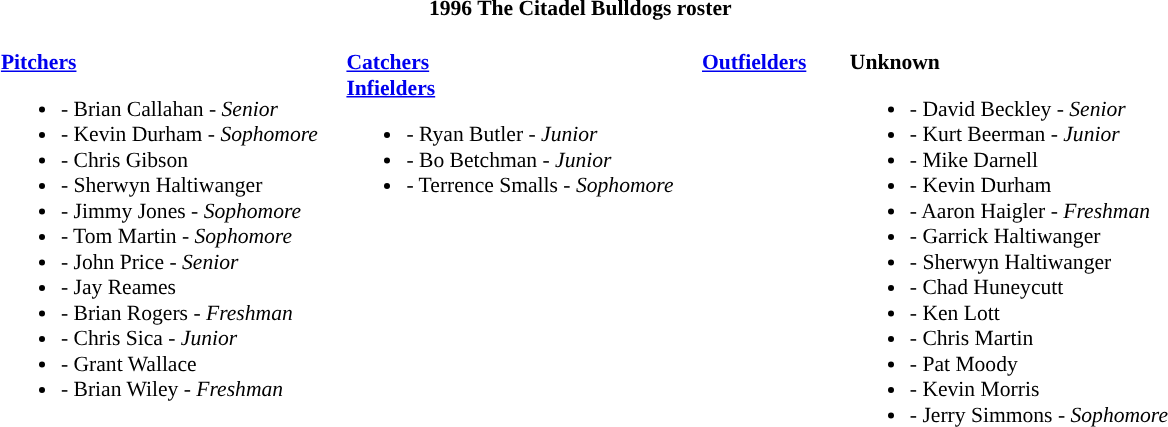<table class="toccolours" style="border-collapse:collapse; font-size:90%;">
<tr>
<th colspan="9">1996 The Citadel Bulldogs roster</th>
</tr>
<tr>
<td width="03"> </td>
<td valign="top"><br><strong><a href='#'>Pitchers</a></strong><ul><li>- Brian Callahan - <em>Senior</em></li><li>- Kevin Durham - <em>Sophomore</em></li><li>- Chris Gibson</li><li>- Sherwyn Haltiwanger</li><li>- Jimmy Jones - <em>Sophomore</em></li><li>- Tom Martin - <em>Sophomore</em></li><li>- John Price - <em>Senior</em></li><li>- Jay Reames</li><li>- Brian Rogers - <em>Freshman</em></li><li>- Chris Sica - <em>Junior</em></li><li>- Grant Wallace</li><li>- Brian Wiley - <em>Freshman</em></li></ul></td>
<td width="15"> </td>
<td valign="top"><br><strong><a href='#'>Catchers</a></strong><br><strong><a href='#'>Infielders</a></strong><ul><li>- Ryan Butler - <em>Junior</em></li><li>- Bo Betchman - <em>Junior</em></li><li>- Terrence Smalls - <em>Sophomore</em></li></ul></td>
<td width="15"> </td>
<td valign="top"><br><strong><a href='#'>Outfielders</a></strong></td>
<td width="25"> </td>
<td valign="top"><br><strong>Unknown</strong><ul><li>- David Beckley - <em>Senior</em></li><li>- Kurt Beerman - <em>Junior</em></li><li>- Mike Darnell</li><li>- Kevin Durham</li><li>- Aaron Haigler - <em>Freshman</em></li><li>- Garrick Haltiwanger</li><li>- Sherwyn Haltiwanger</li><li>- Chad Huneycutt</li><li>- Ken Lott</li><li>- Chris Martin</li><li>- Pat Moody</li><li>- Kevin Morris</li><li>- Jerry Simmons - <em>Sophomore</em></li></ul></td>
</tr>
</table>
